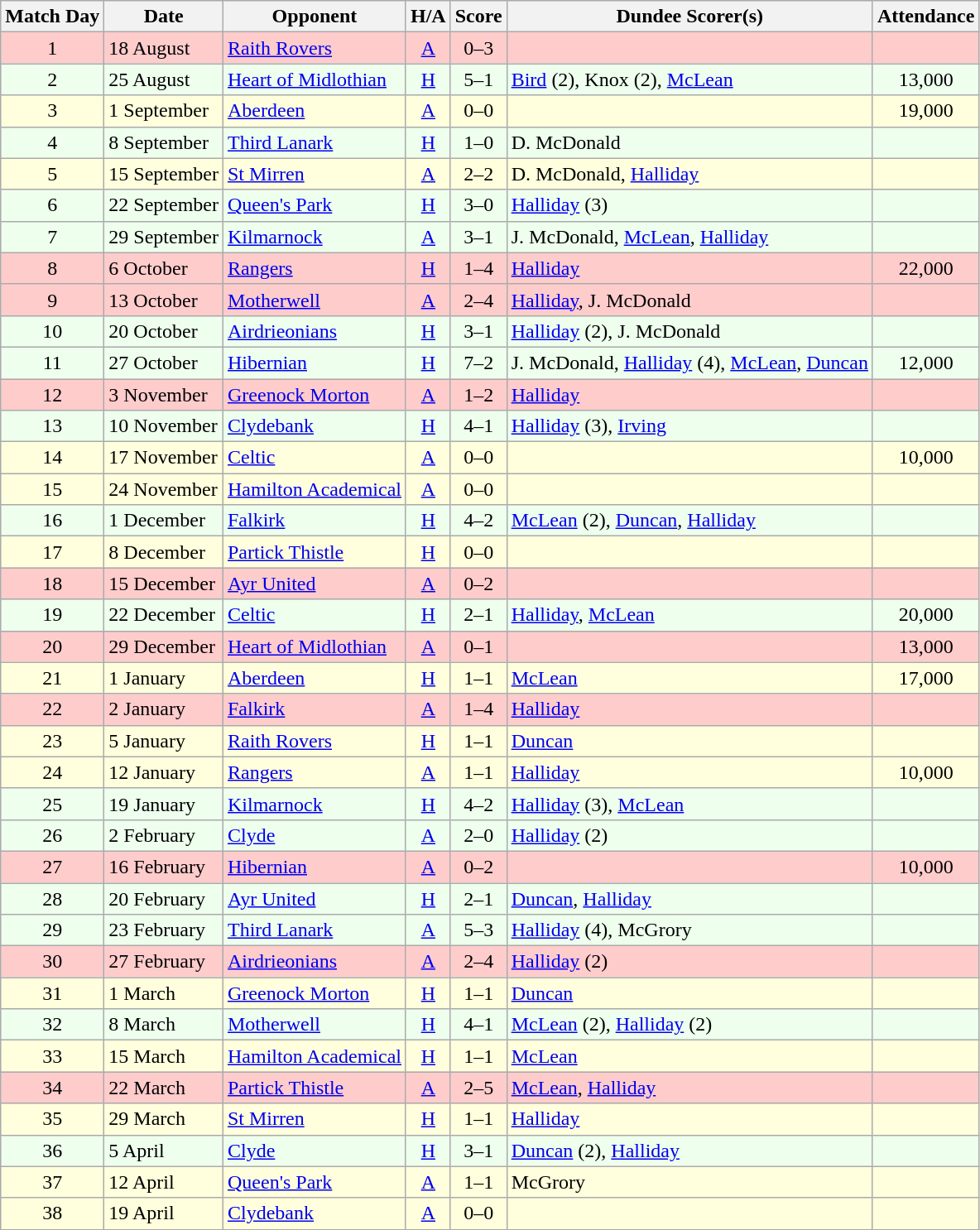<table class="wikitable" style="text-align:center">
<tr>
<th>Match Day</th>
<th>Date</th>
<th>Opponent</th>
<th>H/A</th>
<th>Score</th>
<th>Dundee Scorer(s)</th>
<th>Attendance</th>
</tr>
<tr bgcolor="#FFCCCC">
<td>1</td>
<td align="left">18 August</td>
<td align="left"><a href='#'>Raith Rovers</a></td>
<td><a href='#'>A</a></td>
<td>0–3</td>
<td align="left"></td>
<td></td>
</tr>
<tr bgcolor="#EEFFEE">
<td>2</td>
<td align="left">25 August</td>
<td align="left"><a href='#'>Heart of Midlothian</a></td>
<td><a href='#'>H</a></td>
<td>5–1</td>
<td align="left"><a href='#'>Bird</a> (2), Knox (2), <a href='#'>McLean</a></td>
<td>13,000</td>
</tr>
<tr bgcolor="#FFFFDD">
<td>3</td>
<td align="left">1 September</td>
<td align="left"><a href='#'>Aberdeen</a></td>
<td><a href='#'>A</a></td>
<td>0–0</td>
<td align="left"></td>
<td>19,000</td>
</tr>
<tr bgcolor="#EEFFEE">
<td>4</td>
<td align="left">8 September</td>
<td align="left"><a href='#'>Third Lanark</a></td>
<td><a href='#'>H</a></td>
<td>1–0</td>
<td align="left">D. McDonald</td>
<td></td>
</tr>
<tr bgcolor="#FFFFDD">
<td>5</td>
<td align="left">15 September</td>
<td align="left"><a href='#'>St Mirren</a></td>
<td><a href='#'>A</a></td>
<td>2–2</td>
<td align="left">D. McDonald, <a href='#'>Halliday</a></td>
<td></td>
</tr>
<tr bgcolor="#EEFFEE">
<td>6</td>
<td align="left">22 September</td>
<td align="left"><a href='#'>Queen's Park</a></td>
<td><a href='#'>H</a></td>
<td>3–0</td>
<td align="left"><a href='#'>Halliday</a> (3)</td>
<td></td>
</tr>
<tr bgcolor="#EEFFEE">
<td>7</td>
<td align="left">29 September</td>
<td align="left"><a href='#'>Kilmarnock</a></td>
<td><a href='#'>A</a></td>
<td>3–1</td>
<td align="left">J. McDonald, <a href='#'>McLean</a>, <a href='#'>Halliday</a></td>
<td></td>
</tr>
<tr bgcolor="#FFCCCC">
<td>8</td>
<td align="left">6 October</td>
<td align="left"><a href='#'>Rangers</a></td>
<td><a href='#'>H</a></td>
<td>1–4</td>
<td align="left"><a href='#'>Halliday</a></td>
<td>22,000</td>
</tr>
<tr bgcolor="#FFCCCC">
<td>9</td>
<td align="left">13 October</td>
<td align="left"><a href='#'>Motherwell</a></td>
<td><a href='#'>A</a></td>
<td>2–4</td>
<td align="left"><a href='#'>Halliday</a>, J. McDonald</td>
<td></td>
</tr>
<tr bgcolor="#EEFFEE">
<td>10</td>
<td align="left">20 October</td>
<td align="left"><a href='#'>Airdrieonians</a></td>
<td><a href='#'>H</a></td>
<td>3–1</td>
<td align="left"><a href='#'>Halliday</a> (2), J. McDonald</td>
<td></td>
</tr>
<tr bgcolor="#EEFFEE">
<td>11</td>
<td align="left">27 October</td>
<td align="left"><a href='#'>Hibernian</a></td>
<td><a href='#'>H</a></td>
<td>7–2</td>
<td align="left">J. McDonald, <a href='#'>Halliday</a> (4), <a href='#'>McLean</a>, <a href='#'>Duncan</a></td>
<td>12,000</td>
</tr>
<tr bgcolor="#FFCCCC">
<td>12</td>
<td align="left">3 November</td>
<td align="left"><a href='#'>Greenock Morton</a></td>
<td><a href='#'>A</a></td>
<td>1–2</td>
<td align="left"><a href='#'>Halliday</a></td>
<td></td>
</tr>
<tr bgcolor="#EEFFEE">
<td>13</td>
<td align="left">10 November</td>
<td align="left"><a href='#'>Clydebank</a></td>
<td><a href='#'>H</a></td>
<td>4–1</td>
<td align="left"><a href='#'>Halliday</a> (3), <a href='#'>Irving</a></td>
<td></td>
</tr>
<tr bgcolor="#FFFFDD">
<td>14</td>
<td align="left">17 November</td>
<td align="left"><a href='#'>Celtic</a></td>
<td><a href='#'>A</a></td>
<td>0–0</td>
<td align="left"></td>
<td>10,000</td>
</tr>
<tr bgcolor="#FFFFDD">
<td>15</td>
<td align="left">24 November</td>
<td align="left"><a href='#'>Hamilton Academical</a></td>
<td><a href='#'>A</a></td>
<td>0–0</td>
<td align="left"></td>
<td></td>
</tr>
<tr bgcolor="#EEFFEE">
<td>16</td>
<td align="left">1 December</td>
<td align="left"><a href='#'>Falkirk</a></td>
<td><a href='#'>H</a></td>
<td>4–2</td>
<td align="left"><a href='#'>McLean</a> (2), <a href='#'>Duncan</a>, <a href='#'>Halliday</a></td>
<td></td>
</tr>
<tr bgcolor="#FFFFDD">
<td>17</td>
<td align="left">8 December</td>
<td align="left"><a href='#'>Partick Thistle</a></td>
<td><a href='#'>H</a></td>
<td>0–0</td>
<td align="left"></td>
<td></td>
</tr>
<tr bgcolor="#FFCCCC">
<td>18</td>
<td align="left">15 December</td>
<td align="left"><a href='#'>Ayr United</a></td>
<td><a href='#'>A</a></td>
<td>0–2</td>
<td align="left"></td>
<td></td>
</tr>
<tr bgcolor="#EEFFEE">
<td>19</td>
<td align="left">22 December</td>
<td align="left"><a href='#'>Celtic</a></td>
<td><a href='#'>H</a></td>
<td>2–1</td>
<td align="left"><a href='#'>Halliday</a>, <a href='#'>McLean</a></td>
<td>20,000</td>
</tr>
<tr bgcolor="#FFCCCC">
<td>20</td>
<td align="left">29 December</td>
<td align="left"><a href='#'>Heart of Midlothian</a></td>
<td><a href='#'>A</a></td>
<td>0–1</td>
<td align="left"></td>
<td>13,000</td>
</tr>
<tr bgcolor="#FFFFDD">
<td>21</td>
<td align="left">1 January</td>
<td align="left"><a href='#'>Aberdeen</a></td>
<td><a href='#'>H</a></td>
<td>1–1</td>
<td align="left"><a href='#'>McLean</a></td>
<td>17,000</td>
</tr>
<tr bgcolor="#FFCCCC">
<td>22</td>
<td align="left">2 January</td>
<td align="left"><a href='#'>Falkirk</a></td>
<td><a href='#'>A</a></td>
<td>1–4</td>
<td align="left"><a href='#'>Halliday</a></td>
<td></td>
</tr>
<tr bgcolor="#FFFFDD">
<td>23</td>
<td align="left">5 January</td>
<td align="left"><a href='#'>Raith Rovers</a></td>
<td><a href='#'>H</a></td>
<td>1–1</td>
<td align="left"><a href='#'>Duncan</a></td>
<td></td>
</tr>
<tr bgcolor="#FFFFDD">
<td>24</td>
<td align="left">12 January</td>
<td align="left"><a href='#'>Rangers</a></td>
<td><a href='#'>A</a></td>
<td>1–1</td>
<td align="left"><a href='#'>Halliday</a></td>
<td>10,000</td>
</tr>
<tr bgcolor="#EEFFEE">
<td>25</td>
<td align="left">19 January</td>
<td align="left"><a href='#'>Kilmarnock</a></td>
<td><a href='#'>H</a></td>
<td>4–2</td>
<td align="left"><a href='#'>Halliday</a> (3), <a href='#'>McLean</a></td>
<td></td>
</tr>
<tr bgcolor="#EEFFEE">
<td>26</td>
<td align="left">2 February</td>
<td align="left"><a href='#'>Clyde</a></td>
<td><a href='#'>A</a></td>
<td>2–0</td>
<td align="left"><a href='#'>Halliday</a> (2)</td>
<td></td>
</tr>
<tr bgcolor="#FFCCCC">
<td>27</td>
<td align="left">16 February</td>
<td align="left"><a href='#'>Hibernian</a></td>
<td><a href='#'>A</a></td>
<td>0–2</td>
<td align="left"></td>
<td>10,000</td>
</tr>
<tr bgcolor="#EEFFEE">
<td>28</td>
<td align="left">20 February</td>
<td align="left"><a href='#'>Ayr United</a></td>
<td><a href='#'>H</a></td>
<td>2–1</td>
<td align="left"><a href='#'>Duncan</a>, <a href='#'>Halliday</a></td>
<td></td>
</tr>
<tr bgcolor="#EEFFEE">
<td>29</td>
<td align="left">23 February</td>
<td align="left"><a href='#'>Third Lanark</a></td>
<td><a href='#'>A</a></td>
<td>5–3</td>
<td align="left"><a href='#'>Halliday</a> (4), McGrory</td>
<td></td>
</tr>
<tr bgcolor="#FFCCCC">
<td>30</td>
<td align="left">27 February</td>
<td align="left"><a href='#'>Airdrieonians</a></td>
<td><a href='#'>A</a></td>
<td>2–4</td>
<td align="left"><a href='#'>Halliday</a> (2)</td>
<td></td>
</tr>
<tr bgcolor="#FFFFDD">
<td>31</td>
<td align="left">1 March</td>
<td align="left"><a href='#'>Greenock Morton</a></td>
<td><a href='#'>H</a></td>
<td>1–1</td>
<td align="left"><a href='#'>Duncan</a></td>
<td></td>
</tr>
<tr bgcolor="#EEFFEE">
<td>32</td>
<td align="left">8 March</td>
<td align="left"><a href='#'>Motherwell</a></td>
<td><a href='#'>H</a></td>
<td>4–1</td>
<td align="left"><a href='#'>McLean</a> (2), <a href='#'>Halliday</a> (2)</td>
<td></td>
</tr>
<tr bgcolor="#FFFFDD">
<td>33</td>
<td align="left">15 March</td>
<td align="left"><a href='#'>Hamilton Academical</a></td>
<td><a href='#'>H</a></td>
<td>1–1</td>
<td align="left"><a href='#'>McLean</a></td>
<td></td>
</tr>
<tr bgcolor="#FFCCCC">
<td>34</td>
<td align="left">22 March</td>
<td align="left"><a href='#'>Partick Thistle</a></td>
<td><a href='#'>A</a></td>
<td>2–5</td>
<td align="left"><a href='#'>McLean</a>, <a href='#'>Halliday</a></td>
<td></td>
</tr>
<tr bgcolor="#FFFFDD">
<td>35</td>
<td align="left">29 March</td>
<td align="left"><a href='#'>St Mirren</a></td>
<td><a href='#'>H</a></td>
<td>1–1</td>
<td align="left"><a href='#'>Halliday</a></td>
<td></td>
</tr>
<tr bgcolor="#EEFFEE">
<td>36</td>
<td align="left">5 April</td>
<td align="left"><a href='#'>Clyde</a></td>
<td><a href='#'>H</a></td>
<td>3–1</td>
<td align="left"><a href='#'>Duncan</a> (2), <a href='#'>Halliday</a></td>
<td></td>
</tr>
<tr bgcolor="#FFFFDD">
<td>37</td>
<td align="left">12 April</td>
<td align="left"><a href='#'>Queen's Park</a></td>
<td><a href='#'>A</a></td>
<td>1–1</td>
<td align="left">McGrory</td>
<td></td>
</tr>
<tr bgcolor="#FFFFDD">
<td>38</td>
<td align="left">19 April</td>
<td align="left"><a href='#'>Clydebank</a></td>
<td><a href='#'>A</a></td>
<td>0–0</td>
<td align="left"></td>
<td></td>
</tr>
</table>
